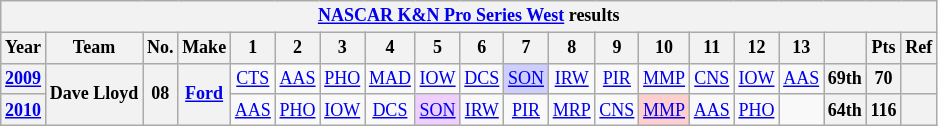<table class="wikitable" style="text-align:center; font-size:75%">
<tr>
<th colspan=23><a href='#'>NASCAR K&N Pro Series West</a> results</th>
</tr>
<tr>
<th>Year</th>
<th>Team</th>
<th>No.</th>
<th>Make</th>
<th>1</th>
<th>2</th>
<th>3</th>
<th>4</th>
<th>5</th>
<th>6</th>
<th>7</th>
<th>8</th>
<th>9</th>
<th>10</th>
<th>11</th>
<th>12</th>
<th>13</th>
<th></th>
<th>Pts</th>
<th>Ref</th>
</tr>
<tr>
<th><a href='#'>2009</a></th>
<th rowspan=2>Dave Lloyd</th>
<th rowspan=2>08</th>
<th rowspan=2><a href='#'>Ford</a></th>
<td><a href='#'>CTS</a></td>
<td><a href='#'>AAS</a></td>
<td><a href='#'>PHO</a></td>
<td><a href='#'>MAD</a></td>
<td><a href='#'>IOW</a></td>
<td><a href='#'>DCS</a></td>
<td style="background:#CFCFFF;"><a href='#'>SON</a><br></td>
<td><a href='#'>IRW</a></td>
<td><a href='#'>PIR</a></td>
<td><a href='#'>MMP</a></td>
<td><a href='#'>CNS</a></td>
<td><a href='#'>IOW</a></td>
<td><a href='#'>AAS</a></td>
<th>69th</th>
<th>70</th>
<th></th>
</tr>
<tr>
<th><a href='#'>2010</a></th>
<td><a href='#'>AAS</a></td>
<td><a href='#'>PHO</a></td>
<td><a href='#'>IOW</a></td>
<td><a href='#'>DCS</a></td>
<td style="background:#EFCFFF;"><a href='#'>SON</a><br></td>
<td><a href='#'>IRW</a></td>
<td><a href='#'>PIR</a></td>
<td><a href='#'>MRP</a></td>
<td><a href='#'>CNS</a></td>
<td style="background:#FFCFCF;"><a href='#'>MMP</a><br></td>
<td><a href='#'>AAS</a></td>
<td><a href='#'>PHO</a></td>
<td></td>
<th>64th</th>
<th>116</th>
<th></th>
</tr>
</table>
